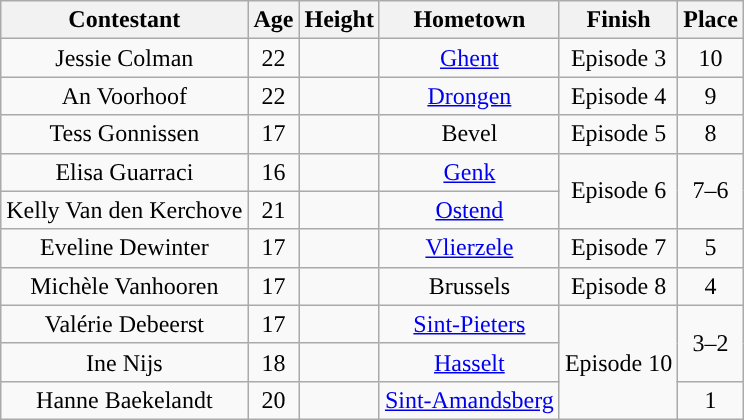<table class="wikitable sortable" style="text-align:center;">
<tr>
<th>Contestant</th>
<th>Age</th>
<th>Height</th>
<th>Hometown</th>
<th>Finish</th>
<th>Place</th>
</tr>
<tr>
<td>Jessie Colman</td>
<td>22</td>
<td></td>
<td><a href='#'>Ghent</a></td>
<td>Episode 3</td>
<td>10</td>
</tr>
<tr>
<td>An Voorhoof</td>
<td>22</td>
<td></td>
<td><a href='#'>Drongen</a></td>
<td>Episode 4</td>
<td>9</td>
</tr>
<tr>
<td>Tess Gonnissen</td>
<td>17</td>
<td></td>
<td>Bevel</td>
<td>Episode 5</td>
<td>8</td>
</tr>
<tr>
<td>Elisa Guarraci</td>
<td>16</td>
<td></td>
<td><a href='#'>Genk</a></td>
<td rowspan="2">Episode 6</td>
<td rowspan="2">7–6</td>
</tr>
<tr>
<td>Kelly Van den Kerchove</td>
<td>21</td>
<td></td>
<td><a href='#'>Ostend</a></td>
</tr>
<tr>
<td>Eveline Dewinter</td>
<td>17</td>
<td></td>
<td><a href='#'>Vlierzele</a></td>
<td>Episode 7</td>
<td>5</td>
</tr>
<tr>
<td>Michèle Vanhooren</td>
<td>17</td>
<td></td>
<td>Brussels</td>
<td>Episode 8</td>
<td>4</td>
</tr>
<tr>
<td>Valérie Debeerst</td>
<td>17</td>
<td></td>
<td><a href='#'>Sint-Pieters</a></td>
<td rowspan="3">Episode 10</td>
<td rowspan="2">3–2</td>
</tr>
<tr>
<td>Ine Nijs</td>
<td>18</td>
<td></td>
<td><a href='#'>Hasselt</a></td>
</tr>
<tr>
<td>Hanne Baekelandt</td>
<td>20</td>
<td></td>
<td><a href='#'>Sint-Amandsberg</a></td>
<td>1</td>
</tr>
</table>
